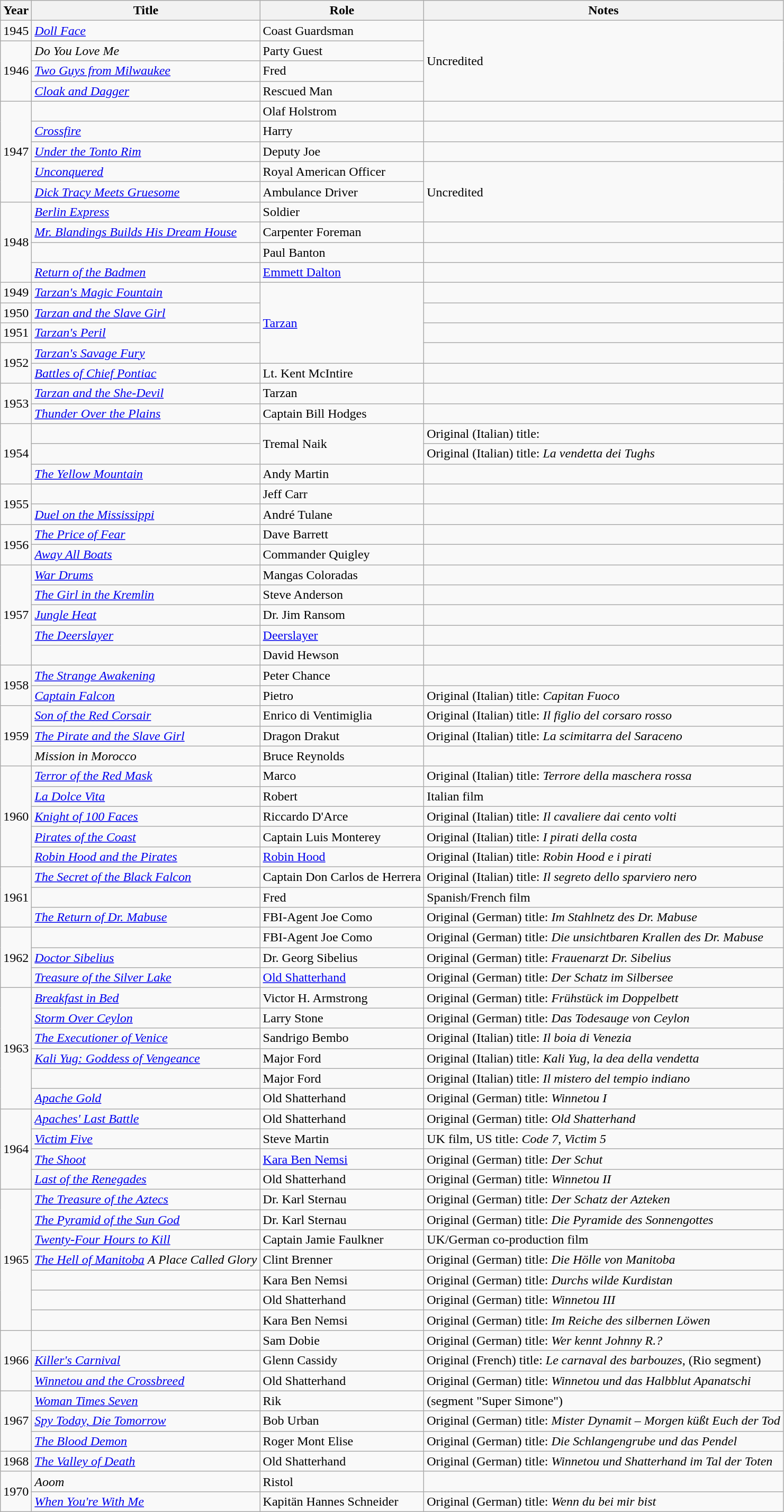<table class="wikitable sortable">
<tr>
<th>Year</th>
<th>Title</th>
<th>Role</th>
<th class="unsortable">Notes</th>
</tr>
<tr>
<td>1945</td>
<td><em><a href='#'>Doll Face</a></em></td>
<td>Coast Guardsman</td>
<td rowspan="4">Uncredited</td>
</tr>
<tr>
<td rowspan="3">1946</td>
<td><em>Do You Love Me</em></td>
<td>Party Guest</td>
</tr>
<tr>
<td><em><a href='#'>Two Guys from Milwaukee</a></em></td>
<td>Fred</td>
</tr>
<tr>
<td><em><a href='#'>Cloak and Dagger</a></em></td>
<td>Rescued Man</td>
</tr>
<tr>
<td rowspan="5">1947</td>
<td><em></em></td>
<td>Olaf Holstrom</td>
<td></td>
</tr>
<tr>
<td><em><a href='#'>Crossfire</a></em></td>
<td>Harry</td>
<td></td>
</tr>
<tr>
<td><em><a href='#'>Under the Tonto Rim</a></em></td>
<td>Deputy Joe</td>
<td></td>
</tr>
<tr>
<td><em><a href='#'>Unconquered</a></em></td>
<td>Royal American Officer</td>
<td rowspan="3">Uncredited</td>
</tr>
<tr>
<td><em><a href='#'>Dick Tracy Meets Gruesome</a></em></td>
<td>Ambulance Driver</td>
</tr>
<tr>
<td rowspan="4">1948</td>
<td><em><a href='#'>Berlin Express</a></em></td>
<td>Soldier</td>
</tr>
<tr>
<td><em><a href='#'>Mr. Blandings Builds His Dream House</a></em></td>
<td>Carpenter Foreman</td>
<td></td>
</tr>
<tr>
<td><em></em></td>
<td>Paul Banton</td>
<td></td>
</tr>
<tr>
<td><em><a href='#'>Return of the Badmen</a></em></td>
<td><a href='#'>Emmett Dalton</a></td>
<td></td>
</tr>
<tr>
<td>1949</td>
<td><em><a href='#'>Tarzan's Magic Fountain</a></em></td>
<td rowspan="4"><a href='#'>Tarzan</a></td>
<td></td>
</tr>
<tr>
<td>1950</td>
<td><em><a href='#'>Tarzan and the Slave Girl</a></em></td>
<td></td>
</tr>
<tr>
<td>1951</td>
<td><em><a href='#'>Tarzan's Peril</a></em></td>
<td></td>
</tr>
<tr>
<td rowspan="2">1952</td>
<td><em><a href='#'>Tarzan's Savage Fury</a></em></td>
<td></td>
</tr>
<tr>
<td><em><a href='#'>Battles of Chief Pontiac</a></em></td>
<td>Lt. Kent McIntire</td>
<td></td>
</tr>
<tr>
<td rowspan="2">1953</td>
<td><em><a href='#'>Tarzan and the She-Devil</a></em></td>
<td>Tarzan</td>
<td></td>
</tr>
<tr>
<td><em><a href='#'>Thunder Over the Plains</a></em></td>
<td>Captain Bill Hodges</td>
<td></td>
</tr>
<tr>
<td rowspan="3">1954</td>
<td><em></em></td>
<td rowspan="2">Tremal Naik</td>
<td>Original (Italian) title: <em></em></td>
</tr>
<tr>
<td><em></em></td>
<td>Original (Italian) title: <em>La vendetta dei Tughs</em></td>
</tr>
<tr>
<td><em><a href='#'>The Yellow Mountain</a></em></td>
<td>Andy Martin</td>
<td></td>
</tr>
<tr>
<td rowspan="2">1955</td>
<td><em></em></td>
<td>Jeff Carr</td>
<td></td>
</tr>
<tr>
<td><em><a href='#'>Duel on the Mississippi</a></em></td>
<td>André Tulane</td>
<td></td>
</tr>
<tr>
<td rowspan="2">1956</td>
<td><em><a href='#'>The Price of Fear</a></em></td>
<td>Dave Barrett</td>
<td></td>
</tr>
<tr>
<td><em><a href='#'>Away All Boats</a></em></td>
<td>Commander Quigley</td>
<td></td>
</tr>
<tr>
<td rowspan="5">1957</td>
<td><em><a href='#'>War Drums</a></em></td>
<td>Mangas Coloradas</td>
<td></td>
</tr>
<tr>
<td><em><a href='#'>The Girl in the Kremlin</a></em></td>
<td>Steve Anderson</td>
<td></td>
</tr>
<tr>
<td><em><a href='#'>Jungle Heat</a></em></td>
<td>Dr. Jim Ransom</td>
<td></td>
</tr>
<tr>
<td><em><a href='#'>The Deerslayer</a></em></td>
<td><a href='#'>Deerslayer</a></td>
<td></td>
</tr>
<tr>
<td><em></em></td>
<td>David Hewson</td>
<td></td>
</tr>
<tr>
<td rowspan="2">1958</td>
<td><em><a href='#'>The Strange Awakening</a></em></td>
<td>Peter Chance</td>
<td></td>
</tr>
<tr>
<td><em><a href='#'>Captain Falcon</a></em></td>
<td>Pietro</td>
<td>Original (Italian) title: <em>Capitan Fuoco</em></td>
</tr>
<tr>
<td rowspan="3">1959</td>
<td><em><a href='#'>Son of the Red Corsair</a></em></td>
<td>Enrico di Ventimiglia</td>
<td>Original (Italian) title: <em>Il figlio del corsaro rosso</em></td>
</tr>
<tr>
<td><em><a href='#'>The Pirate and the Slave Girl</a></em></td>
<td>Dragon Drakut</td>
<td>Original (Italian) title: <em>La scimitarra del Saraceno</em></td>
</tr>
<tr>
<td><em>Mission in Morocco</em></td>
<td>Bruce Reynolds</td>
<td></td>
</tr>
<tr>
<td rowspan="5">1960</td>
<td><em><a href='#'>Terror of the Red Mask</a></em></td>
<td>Marco</td>
<td>Original (Italian) title: <em>Terrore della maschera rossa</em></td>
</tr>
<tr>
<td><em><a href='#'>La Dolce Vita</a></em></td>
<td>Robert</td>
<td>Italian film</td>
</tr>
<tr>
<td><em><a href='#'>Knight of 100 Faces</a></em></td>
<td>Riccardo D'Arce</td>
<td>Original (Italian) title: <em>Il cavaliere dai cento volti</em></td>
</tr>
<tr>
<td><em><a href='#'>Pirates of the Coast</a></em></td>
<td>Captain Luis Monterey</td>
<td>Original (Italian) title: <em>I pirati della costa</em></td>
</tr>
<tr>
<td><em><a href='#'>Robin Hood and the Pirates</a></em></td>
<td><a href='#'>Robin Hood</a></td>
<td>Original (Italian) title: <em>Robin Hood e i pirati</em></td>
</tr>
<tr>
<td rowspan="3">1961</td>
<td><em><a href='#'>The Secret of the Black Falcon</a></em></td>
<td>Captain Don Carlos de Herrera</td>
<td>Original (Italian) title: <em>Il segreto dello sparviero nero</em></td>
</tr>
<tr>
<td><em></em></td>
<td>Fred</td>
<td>Spanish/French film</td>
</tr>
<tr>
<td><em><a href='#'>The Return of Dr. Mabuse</a></em></td>
<td>FBI-Agent Joe Como</td>
<td>Original (German) title: <em>Im Stahlnetz des Dr. Mabuse</em></td>
</tr>
<tr>
<td rowspan="3">1962</td>
<td><em></em></td>
<td>FBI-Agent Joe Como</td>
<td>Original (German) title: <em>Die unsichtbaren Krallen des Dr. Mabuse</em></td>
</tr>
<tr>
<td><em><a href='#'>Doctor Sibelius</a></em></td>
<td>Dr. Georg Sibelius</td>
<td>Original (German) title: <em>Frauenarzt Dr. Sibelius</em></td>
</tr>
<tr>
<td><em><a href='#'>Treasure of the Silver Lake</a></em></td>
<td><a href='#'>Old Shatterhand</a></td>
<td>Original (German) title: <em>Der Schatz im Silbersee</em></td>
</tr>
<tr>
<td rowspan="6">1963</td>
<td><em><a href='#'>Breakfast in Bed</a></em></td>
<td>Victor H. Armstrong</td>
<td>Original (German) title: <em>Frühstück im Doppelbett</em></td>
</tr>
<tr>
<td><em><a href='#'>Storm Over Ceylon</a></em></td>
<td>Larry Stone</td>
<td>Original (German) title: <em>Das Todesauge von Ceylon</em></td>
</tr>
<tr>
<td><em><a href='#'>The Executioner of Venice</a></em></td>
<td>Sandrigo Bembo</td>
<td>Original (Italian) title: <em>Il boia di Venezia</em></td>
</tr>
<tr>
<td><em><a href='#'>Kali Yug: Goddess of Vengeance</a></em></td>
<td>Major Ford</td>
<td>Original (Italian) title: <em>Kali Yug, la dea della vendetta</em></td>
</tr>
<tr>
<td><em></em></td>
<td>Major Ford</td>
<td>Original (Italian) title: <em>Il mistero del tempio indiano</em></td>
</tr>
<tr>
<td><em><a href='#'>Apache Gold</a></em></td>
<td>Old Shatterhand</td>
<td>Original (German) title: <em>Winnetou I</em></td>
</tr>
<tr>
<td rowspan="4">1964</td>
<td><em><a href='#'>Apaches' Last Battle</a></em></td>
<td>Old Shatterhand</td>
<td>Original (German) title: <em>Old Shatterhand</em></td>
</tr>
<tr>
<td><em><a href='#'>Victim Five</a></em></td>
<td>Steve Martin</td>
<td>UK film, US title: <em>Code 7, Victim 5</em></td>
</tr>
<tr>
<td><em><a href='#'>The Shoot</a></em></td>
<td><a href='#'>Kara Ben Nemsi</a></td>
<td>Original (German) title: <em>Der Schut</em></td>
</tr>
<tr>
<td><em><a href='#'>Last of the Renegades</a></em></td>
<td>Old Shatterhand</td>
<td>Original (German) title: <em>Winnetou II</em></td>
</tr>
<tr>
<td rowspan="7">1965</td>
<td><em><a href='#'>The Treasure of the Aztecs</a></em></td>
<td>Dr. Karl Sternau</td>
<td>Original (German) title: <em>Der Schatz der Azteken</em></td>
</tr>
<tr>
<td><em><a href='#'>The Pyramid of the Sun God</a></em></td>
<td>Dr. Karl Sternau</td>
<td>Original (German) title: <em>Die Pyramide des Sonnengottes</em></td>
</tr>
<tr>
<td><em><a href='#'>Twenty-Four Hours to Kill</a></em></td>
<td>Captain Jamie Faulkner</td>
<td>UK/German co-production film</td>
</tr>
<tr>
<td><em><a href='#'>The Hell of Manitoba</a></em>  <em>A Place Called Glory</em></td>
<td>Clint Brenner</td>
<td>Original (German) title: <em>Die Hölle von Manitoba</em></td>
</tr>
<tr>
<td><em></em></td>
<td>Kara Ben Nemsi</td>
<td>Original (German) title: <em>Durchs wilde Kurdistan</em></td>
</tr>
<tr>
<td><em></em></td>
<td>Old Shatterhand</td>
<td>Original (German) title: <em>Winnetou III</em></td>
</tr>
<tr>
<td><em></em></td>
<td>Kara Ben Nemsi</td>
<td>Original (German) title: <em>Im Reiche des silbernen Löwen</em></td>
</tr>
<tr>
<td rowspan="3">1966</td>
<td><em></em></td>
<td>Sam Dobie</td>
<td>Original (German) title: <em>Wer kennt Johnny R.?</em></td>
</tr>
<tr>
<td><em><a href='#'>Killer's Carnival</a></em></td>
<td>Glenn Cassidy</td>
<td>Original (French) title: <em>Le carnaval des barbouzes</em>, (Rio segment)</td>
</tr>
<tr>
<td><em><a href='#'>Winnetou and the Crossbreed</a></em></td>
<td>Old Shatterhand</td>
<td>Original (German) title: <em>Winnetou und das Halbblut Apanatschi</em></td>
</tr>
<tr>
<td rowspan="3">1967</td>
<td><em><a href='#'>Woman Times Seven</a></em></td>
<td>Rik</td>
<td>(segment "Super Simone")</td>
</tr>
<tr>
<td><em><a href='#'>Spy Today, Die Tomorrow</a></em></td>
<td>Bob Urban</td>
<td>Original (German) title: <em>Mister Dynamit – Morgen küßt Euch der Tod</em></td>
</tr>
<tr>
<td><em><a href='#'>The Blood Demon</a></em></td>
<td>Roger Mont Elise</td>
<td>Original (German) title: <em>Die Schlangengrube und das Pendel</em></td>
</tr>
<tr>
<td>1968</td>
<td><em><a href='#'>The Valley of Death</a></em></td>
<td>Old Shatterhand</td>
<td>Original (German) title: <em>Winnetou und Shatterhand im Tal der Toten</em></td>
</tr>
<tr>
<td rowspan="2">1970</td>
<td><em>Aoom</em></td>
<td>Ristol</td>
<td></td>
</tr>
<tr>
<td><em><a href='#'>When You're With Me</a></em></td>
<td>Kapitän Hannes Schneider</td>
<td>Original (German) title: <em>Wenn du bei mir bist</em></td>
</tr>
</table>
